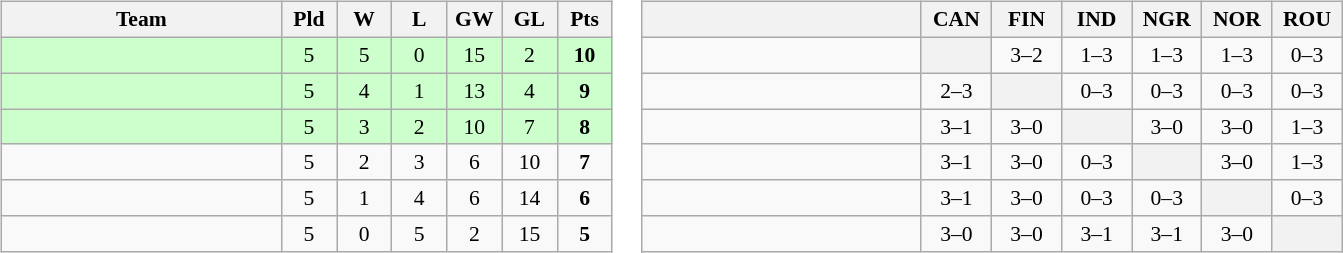<table>
<tr>
<td><br><table class="wikitable" style="text-align:center; font-size:90%">
<tr>
<th width=180>Team</th>
<th width=30>Pld</th>
<th width=30>W</th>
<th width=30>L</th>
<th width=30>GW</th>
<th width=30>GL</th>
<th width=30>Pts</th>
</tr>
<tr bgcolor="ccffcc">
<td style="text-align:left"></td>
<td>5</td>
<td>5</td>
<td>0</td>
<td>15</td>
<td>2</td>
<td><strong>10</strong></td>
</tr>
<tr bgcolor="ccffcc">
<td style="text-align:left"></td>
<td>5</td>
<td>4</td>
<td>1</td>
<td>13</td>
<td>4</td>
<td><strong>9</strong></td>
</tr>
<tr bgcolor="ccffcc">
<td style="text-align:left"></td>
<td>5</td>
<td>3</td>
<td>2</td>
<td>10</td>
<td>7</td>
<td><strong>8</strong></td>
</tr>
<tr>
<td style="text-align:left"></td>
<td>5</td>
<td>2</td>
<td>3</td>
<td>6</td>
<td>10</td>
<td><strong>7</strong></td>
</tr>
<tr>
<td style="text-align:left"></td>
<td>5</td>
<td>1</td>
<td>4</td>
<td>6</td>
<td>14</td>
<td><strong>6</strong></td>
</tr>
<tr>
<td style="text-align:left"></td>
<td>5</td>
<td>0</td>
<td>5</td>
<td>2</td>
<td>15</td>
<td><strong>5</strong></td>
</tr>
</table>
</td>
<td><br><table class="wikitable" style="text-align:center; font-size:90%">
<tr>
<th width="180"> </th>
<th width="40">CAN</th>
<th width="40">FIN</th>
<th width="40">IND</th>
<th width="40">NGR</th>
<th width="40">NOR</th>
<th width="40">ROU</th>
</tr>
<tr>
<td style="text-align:left;"></td>
<th></th>
<td>3–2</td>
<td>1–3</td>
<td>1–3</td>
<td>1–3</td>
<td>0–3</td>
</tr>
<tr>
<td style="text-align:left;"></td>
<td>2–3</td>
<th></th>
<td>0–3</td>
<td>0–3</td>
<td>0–3</td>
<td>0–3</td>
</tr>
<tr>
<td style="text-align:left;"></td>
<td>3–1</td>
<td>3–0</td>
<th></th>
<td>3–0</td>
<td>3–0</td>
<td>1–3</td>
</tr>
<tr>
<td style="text-align:left;"></td>
<td>3–1</td>
<td>3–0</td>
<td>0–3</td>
<th></th>
<td>3–0</td>
<td>1–3</td>
</tr>
<tr>
<td style="text-align:left;"></td>
<td>3–1</td>
<td>3–0</td>
<td>0–3</td>
<td>0–3</td>
<th></th>
<td>0–3</td>
</tr>
<tr>
<td style="text-align:left;"></td>
<td>3–0</td>
<td>3–0</td>
<td>3–1</td>
<td>3–1</td>
<td>3–0</td>
<th></th>
</tr>
</table>
</td>
</tr>
</table>
